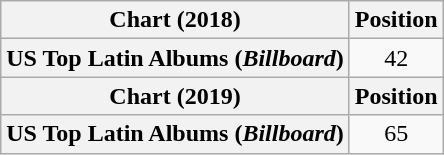<table class="wikitable plainrowheaders" style="text-align:center">
<tr>
<th scope="col">Chart (2018)</th>
<th scope="col">Position</th>
</tr>
<tr>
<th scope="row">US Top Latin Albums (<em>Billboard</em>)</th>
<td>42</td>
</tr>
<tr>
<th scope="col">Chart (2019)</th>
<th scope="col">Position</th>
</tr>
<tr>
<th scope="row">US Top Latin Albums (<em>Billboard</em>)</th>
<td>65</td>
</tr>
</table>
